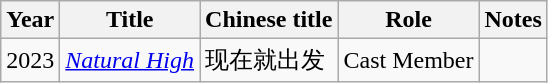<table class="wikitable">
<tr>
<th width=10>Year</th>
<th>Title</th>
<th>Chinese title</th>
<th>Role</th>
<th>Notes</th>
</tr>
<tr>
<td>2023</td>
<td><em><a href='#'>Natural High</a></em></td>
<td rowspan=2>现在就出发</td>
<td rowspan=2>Cast Member</td>
<td></td>
</tr>
</table>
